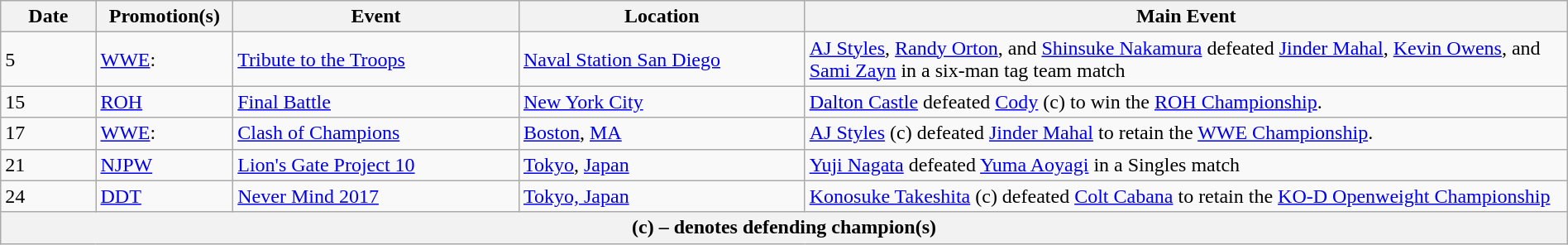<table class="wikitable" style="width:100%;">
<tr>
<th width=5%>Date</th>
<th width=5%>Promotion(s)</th>
<th width=15%>Event</th>
<th width=15%>Location</th>
<th width=40%>Main Event</th>
</tr>
<tr>
<td>5</td>
<td><a href='#'>WWE</a>:<br></td>
<td><a href='#'>Tribute to the Troops</a></td>
<td><a href='#'>Naval Station San Diego</a></td>
<td><a href='#'>AJ Styles</a>, <a href='#'>Randy Orton</a>, and <a href='#'>Shinsuke Nakamura</a> defeated <a href='#'>Jinder Mahal</a>, <a href='#'>Kevin Owens</a>, and <a href='#'>Sami Zayn</a> in a six-man tag team match</td>
</tr>
<tr>
<td>15</td>
<td><a href='#'>ROH</a></td>
<td><a href='#'>Final Battle</a></td>
<td><a href='#'>New York City</a></td>
<td><a href='#'>Dalton Castle</a> defeated <a href='#'>Cody</a> (c) to win the <a href='#'>ROH Championship</a>.</td>
</tr>
<tr>
<td>17</td>
<td><a href='#'>WWE</a>:<br></td>
<td><a href='#'>Clash of Champions</a></td>
<td><a href='#'>Boston</a>, <a href='#'>MA</a></td>
<td><a href='#'>AJ Styles</a> (c) defeated <a href='#'>Jinder Mahal</a> to retain the <a href='#'>WWE Championship</a>.</td>
</tr>
<tr>
<td>21</td>
<td><a href='#'>NJPW</a></td>
<td><a href='#'>Lion's Gate Project 10</a></td>
<td><a href='#'>Tokyo</a>, <a href='#'>Japan</a></td>
<td><a href='#'>Yuji Nagata</a> defeated <a href='#'>Yuma Aoyagi</a> in a Singles match</td>
</tr>
<tr>
<td>24</td>
<td><a href='#'>DDT</a></td>
<td><a href='#'>Never Mind 2017</a></td>
<td><a href='#'>Tokyo, Japan</a></td>
<td><a href='#'>Konosuke Takeshita</a> (c) defeated <a href='#'>Colt Cabana</a> to retain the <a href='#'>KO-D Openweight Championship</a></td>
</tr>
<tr>
<th colspan="6">(c) – denotes defending champion(s)</th>
</tr>
</table>
